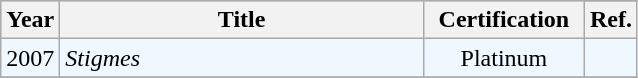<table class="wikitable"|width=100%>
<tr bgcolor="#CCCCCC">
<th width="20" rowspan="2">Year</th>
<th width="235" rowspan="2">Title</th>
<th width="100" rowspan="2">Certification</th>
</tr>
<tr>
<th>Ref.</th>
</tr>
<tr bgcolor="#F0F8FF">
<td>2007</td>
<td><em>Stigmes</em></td>
<td align="center">Platinum</td>
<td></td>
</tr>
<tr bgcolor="#F0F8FF">
</tr>
</table>
